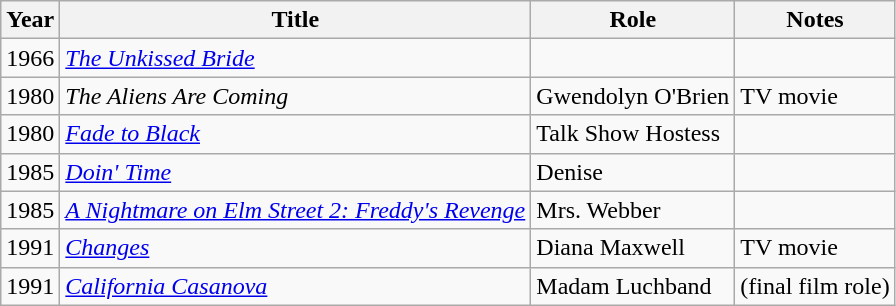<table class="wikitable">
<tr>
<th>Year</th>
<th>Title</th>
<th>Role</th>
<th>Notes</th>
</tr>
<tr>
<td>1966</td>
<td><em><a href='#'>The Unkissed Bride</a></em></td>
<td></td>
<td></td>
</tr>
<tr>
<td>1980</td>
<td><em>The Aliens Are Coming</em></td>
<td>Gwendolyn O'Brien</td>
<td>TV movie</td>
</tr>
<tr>
<td>1980</td>
<td><em><a href='#'>Fade to Black</a></em></td>
<td>Talk Show Hostess</td>
<td></td>
</tr>
<tr>
<td>1985</td>
<td><em><a href='#'>Doin' Time</a></em></td>
<td>Denise</td>
<td></td>
</tr>
<tr>
<td>1985</td>
<td><em><a href='#'>A Nightmare on Elm Street 2: Freddy's Revenge</a></em></td>
<td>Mrs. Webber</td>
<td></td>
</tr>
<tr>
<td>1991</td>
<td><em><a href='#'>Changes</a></em></td>
<td>Diana Maxwell</td>
<td>TV movie</td>
</tr>
<tr>
<td>1991</td>
<td><em><a href='#'>California Casanova</a></em></td>
<td>Madam Luchband</td>
<td>(final film role)</td>
</tr>
</table>
